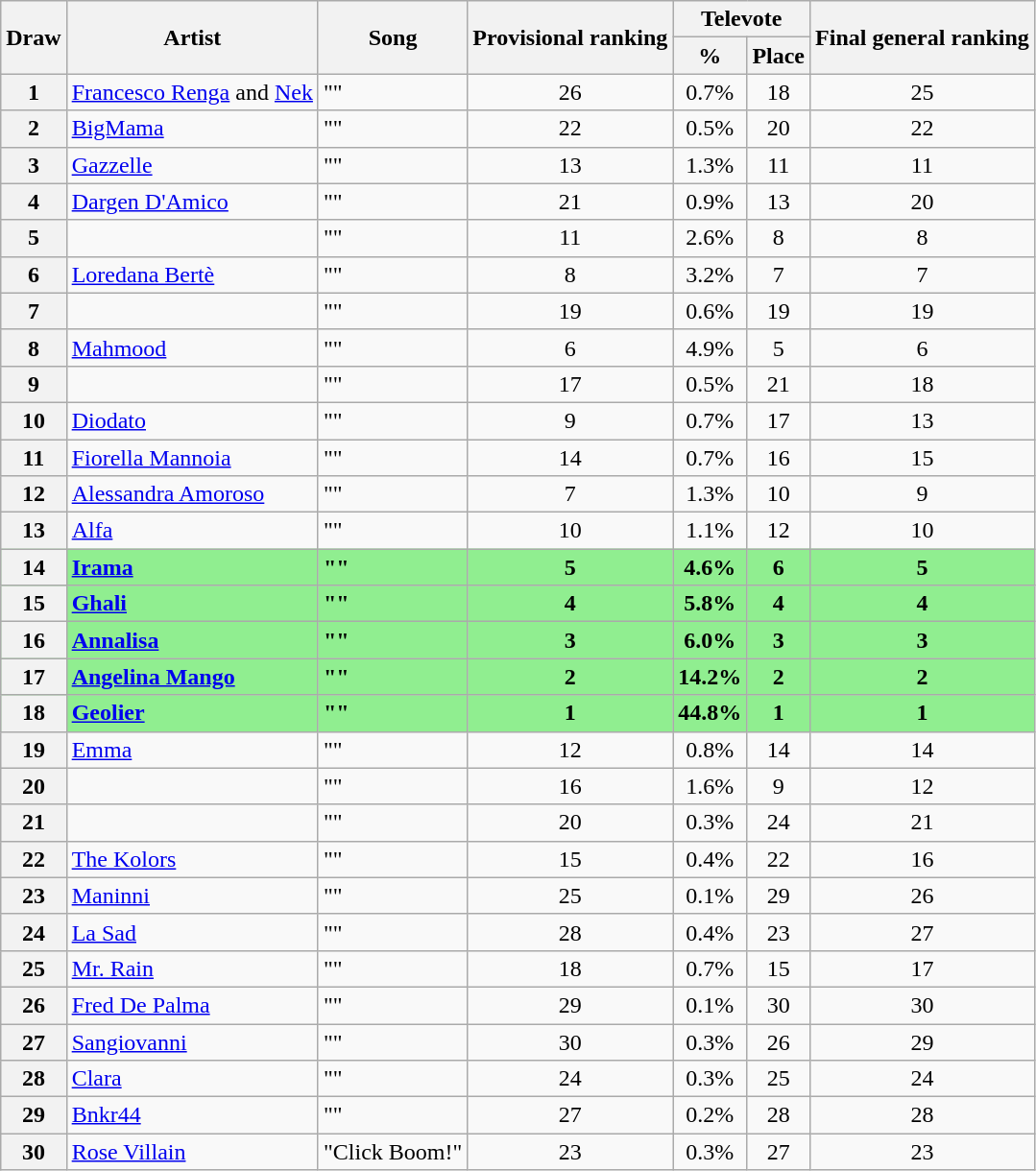<table class="wikitable sortable plainrowheaders" style="text-align:center">
<tr>
<th rowspan="2">Draw</th>
<th rowspan="2">Artist</th>
<th rowspan="2">Song</th>
<th rowspan="2">Provisional ranking</th>
<th colspan="2">Televote</th>
<th rowspan="2">Final general ranking</th>
</tr>
<tr>
<th>%</th>
<th>Place</th>
</tr>
<tr>
<th scope="row" style="text-align:center">1</th>
<td align="left"><a href='#'>Francesco Renga</a> and <a href='#'>Nek</a></td>
<td align="left">""</td>
<td>26</td>
<td>0.7%</td>
<td>18</td>
<td>25</td>
</tr>
<tr>
<th scope="row" style="text-align:center">2</th>
<td align="left"><a href='#'>BigMama</a></td>
<td align="left">""</td>
<td>22</td>
<td>0.5%</td>
<td>20</td>
<td>22</td>
</tr>
<tr>
<th scope="row" style="text-align:center">3</th>
<td align="left"><a href='#'>Gazzelle</a></td>
<td align="left">""</td>
<td>13</td>
<td>1.3%</td>
<td>11</td>
<td>11</td>
</tr>
<tr>
<th scope="row" style="text-align:center">4</th>
<td align="left"><a href='#'>Dargen D'Amico</a></td>
<td align="left">""</td>
<td>21</td>
<td>0.9%</td>
<td>13</td>
<td>20</td>
</tr>
<tr>
<th scope="row" style="text-align:center">5</th>
<td align="left"></td>
<td align="left">""</td>
<td>11</td>
<td>2.6%</td>
<td>8</td>
<td>8</td>
</tr>
<tr>
<th scope="row" style="text-align:center">6</th>
<td align="left"><a href='#'>Loredana Bertè</a></td>
<td align="left">""</td>
<td>8</td>
<td>3.2%</td>
<td>7</td>
<td>7</td>
</tr>
<tr>
<th scope="row" style="text-align:center">7</th>
<td align="left"></td>
<td align="left">""</td>
<td>19</td>
<td>0.6%</td>
<td>19</td>
<td>19</td>
</tr>
<tr>
<th scope="row" style="text-align:center">8</th>
<td align="left"><a href='#'>Mahmood</a></td>
<td align="left">""</td>
<td>6</td>
<td>4.9%</td>
<td>5</td>
<td>6</td>
</tr>
<tr>
<th scope="row" style="text-align:center">9</th>
<td align="left"></td>
<td align="left">""</td>
<td>17</td>
<td>0.5%</td>
<td>21</td>
<td>18</td>
</tr>
<tr>
<th scope="row" style="text-align:center">10</th>
<td align="left"><a href='#'>Diodato</a></td>
<td align="left">""</td>
<td>9</td>
<td>0.7%</td>
<td>17</td>
<td>13</td>
</tr>
<tr>
<th scope="row" style="text-align:center">11</th>
<td align="left"><a href='#'>Fiorella Mannoia</a></td>
<td align="left">""</td>
<td>14</td>
<td>0.7%</td>
<td>16</td>
<td>15</td>
</tr>
<tr>
<th scope="row" style="text-align:center">12</th>
<td align="left"><a href='#'>Alessandra Amoroso</a></td>
<td align="left">""</td>
<td>7</td>
<td>1.3%</td>
<td>10</td>
<td>9</td>
</tr>
<tr>
<th scope="row" style="text-align:center">13</th>
<td align="left"><a href='#'>Alfa</a></td>
<td align="left">""</td>
<td>10</td>
<td>1.1%</td>
<td>12</td>
<td>10</td>
</tr>
<tr style="font-weight:bold; background:#90EE90">
<th scope="row" style="text-align:center">14</th>
<td align="left"><a href='#'>Irama</a></td>
<td align="left">""</td>
<td>5</td>
<td>4.6%</td>
<td>6</td>
<td>5</td>
</tr>
<tr style="font-weight:bold; background:#90EE90">
<th scope="row" style="text-align:center">15</th>
<td align="left"><a href='#'>Ghali</a></td>
<td align="left">""</td>
<td>4</td>
<td>5.8%</td>
<td>4</td>
<td>4</td>
</tr>
<tr style="font-weight:bold; background:#90EE90">
<th scope="row" style="text-align:center">16</th>
<td align="left"><a href='#'>Annalisa</a></td>
<td align="left">""</td>
<td>3</td>
<td>6.0%</td>
<td>3</td>
<td>3</td>
</tr>
<tr style="font-weight:bold; background:#90EE90">
<th scope="row" style="text-align:center">17</th>
<td align="left"><a href='#'>Angelina Mango</a></td>
<td align="left">""</td>
<td>2</td>
<td>14.2%</td>
<td>2</td>
<td>2</td>
</tr>
<tr style="font-weight:bold; background:#90EE90">
<th scope="row" style="text-align:center">18</th>
<td align="left"><a href='#'>Geolier</a></td>
<td align="left">""</td>
<td>1</td>
<td>44.8%</td>
<td>1</td>
<td>1</td>
</tr>
<tr>
<th scope="row" style="text-align:center">19</th>
<td align="left"><a href='#'>Emma</a></td>
<td align="left">""</td>
<td>12</td>
<td>0.8%</td>
<td>14</td>
<td>14</td>
</tr>
<tr>
<th scope="row" style="text-align:center">20</th>
<td align="left"></td>
<td align="left">""</td>
<td>16</td>
<td>1.6%</td>
<td>9</td>
<td>12</td>
</tr>
<tr>
<th scope="row" style="text-align:center">21</th>
<td align="left"></td>
<td align="left">""</td>
<td>20</td>
<td>0.3%</td>
<td>24</td>
<td>21</td>
</tr>
<tr>
<th scope="row" style="text-align:center">22</th>
<td align="left"><a href='#'>The Kolors</a></td>
<td align="left">""</td>
<td>15</td>
<td>0.4%</td>
<td>22</td>
<td>16</td>
</tr>
<tr>
<th scope="row" style="text-align:center">23</th>
<td align="left"><a href='#'>Maninni</a></td>
<td align="left">""</td>
<td>25</td>
<td>0.1%</td>
<td>29</td>
<td>26</td>
</tr>
<tr>
<th scope="row" style="text-align:center">24</th>
<td align="left"><a href='#'>La Sad</a></td>
<td align="left">""</td>
<td>28</td>
<td>0.4%</td>
<td>23</td>
<td>27</td>
</tr>
<tr>
<th scope="row" style="text-align:center">25</th>
<td align="left"><a href='#'>Mr. Rain</a></td>
<td align="left">""</td>
<td>18</td>
<td>0.7%</td>
<td>15</td>
<td>17</td>
</tr>
<tr>
<th scope="row" style="text-align:center">26</th>
<td align="left"><a href='#'>Fred De Palma</a></td>
<td align="left">""</td>
<td>29</td>
<td>0.1%</td>
<td>30</td>
<td>30</td>
</tr>
<tr>
<th scope="row" style="text-align:center">27</th>
<td align="left"><a href='#'>Sangiovanni</a></td>
<td align="left">""</td>
<td>30</td>
<td>0.3%</td>
<td>26</td>
<td>29</td>
</tr>
<tr>
<th scope="row" style="text-align:center">28</th>
<td align="left"><a href='#'>Clara</a></td>
<td align="left">""</td>
<td>24</td>
<td>0.3%</td>
<td>25</td>
<td>24</td>
</tr>
<tr>
<th scope="row" style="text-align:center">29</th>
<td align="left"><a href='#'>Bnkr44</a></td>
<td align="left">""</td>
<td>27</td>
<td>0.2%</td>
<td>28</td>
<td>28</td>
</tr>
<tr>
<th scope="row" style="text-align:center">30</th>
<td align="left"><a href='#'>Rose Villain</a></td>
<td align="left">"Click Boom!"</td>
<td>23</td>
<td>0.3%</td>
<td>27</td>
<td>23</td>
</tr>
</table>
